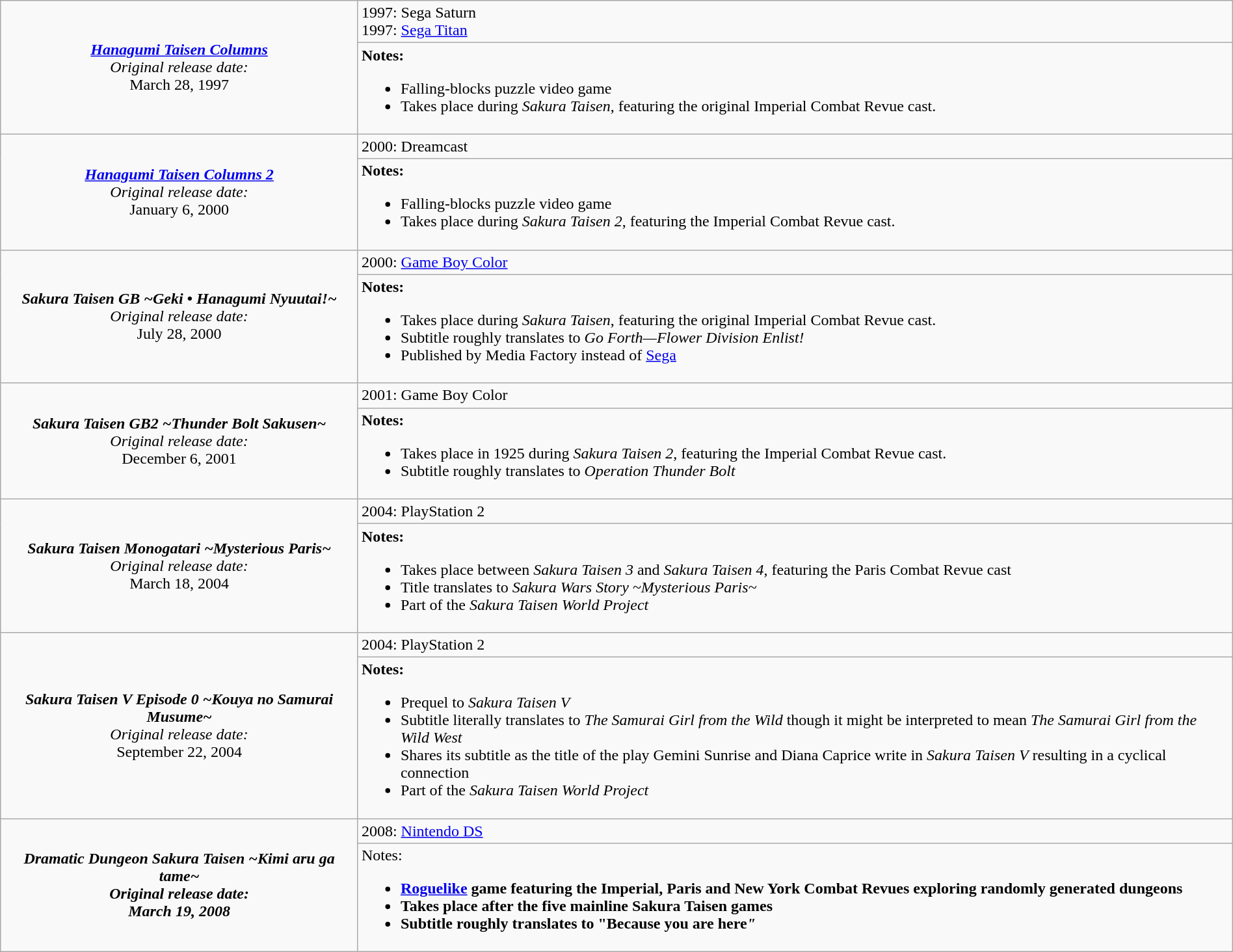<table class="wikitable" style="margin: 1em auto 1em auto;width:100%;">
<tr>
<td width="200pt" rowspan="2" valign="center" align="center"><strong><em><a href='#'>Hanagumi Taisen Columns</a></em></strong><br><em>Original release date:</em><br>
March 28, 1997</td>
<td width="500pt" valign="top" align="left">1997: Sega Saturn<br>1997: <a href='#'>Sega Titan</a></td>
</tr>
<tr>
<td valign="top" align="left"><strong>Notes:</strong><br><ul><li>Falling-blocks puzzle video game</li><li>Takes place during <em>Sakura Taisen</em>, featuring the original Imperial Combat Revue cast.</li></ul></td>
</tr>
<tr>
<td width="200pt" rowspan="2" valign="center" align="center"><strong><em><a href='#'>Hanagumi Taisen Columns 2</a></em></strong><br><em>Original release date:</em><br>
January 6, 2000</td>
<td width="500pt" valign="top" align="left">2000: Dreamcast</td>
</tr>
<tr>
<td valign="top" align="left"><strong>Notes:</strong><br><ul><li>Falling-blocks puzzle video game</li><li>Takes place during <em>Sakura Taisen 2</em>, featuring the Imperial Combat Revue cast.</li></ul></td>
</tr>
<tr>
<td width="200pt" rowspan="2" valign="center" align="center"><strong><em>Sakura Taisen GB ~Geki • Hanagumi Nyuutai!~</em></strong><br><em>Original release date:</em><br>
July 28, 2000</td>
<td width="500pt" valign="top" align="left">2000: <a href='#'>Game Boy Color</a></td>
</tr>
<tr>
<td valign="top" align="left"><strong>Notes:</strong><br><ul><li>Takes place during <em>Sakura Taisen</em>, featuring the original Imperial Combat Revue cast.</li><li>Subtitle roughly translates to <em>Go Forth—Flower Division Enlist!</em></li><li>Published by Media Factory instead of <a href='#'>Sega</a></li></ul></td>
</tr>
<tr>
<td width="200pt" rowspan="2" valign="center" align="center"><strong><em>Sakura Taisen GB2 ~Thunder Bolt Sakusen~</em></strong><br><em>Original release date:</em><br>
December 6, 2001</td>
<td width="500pt" valign="top" align="left">2001: Game Boy Color</td>
</tr>
<tr>
<td valign="top" align="left"><strong>Notes:</strong><br><ul><li>Takes place in 1925 during <em>Sakura Taisen 2</em>, featuring the Imperial Combat Revue cast.</li><li>Subtitle roughly translates to <em>Operation Thunder Bolt</em></li></ul></td>
</tr>
<tr>
<td width="200pt" rowspan="2" valign="center" align="center"><strong><em>Sakura Taisen Monogatari ~Mysterious Paris~</em></strong><br><em>Original release date:</em><br>
March 18, 2004</td>
<td width="500pt" valign="top" align="left">2004: PlayStation 2</td>
</tr>
<tr>
<td valign="top" align="left"><strong>Notes:</strong><br><ul><li>Takes place between <em>Sakura Taisen 3</em> and <em>Sakura Taisen 4</em>, featuring the Paris Combat Revue cast</li><li>Title translates to <em>Sakura Wars Story ~Mysterious Paris~</em></li><li>Part of the <em>Sakura Taisen World Project</em></li></ul></td>
</tr>
<tr>
<td width="200pt" rowspan="2" valign="center" align="center"><strong><em>Sakura Taisen V Episode 0 ~Kouya no Samurai Musume~</em></strong><br><em>Original release date:</em><br>
September 22, 2004</td>
<td width="500pt" valign="top" align="left">2004: PlayStation 2</td>
</tr>
<tr>
<td valign="top" align="left"><strong>Notes:</strong><br><ul><li>Prequel to <em>Sakura Taisen V</em></li><li>Subtitle literally translates to <em>The Samurai Girl from the Wild</em> though it might be interpreted to mean <em>The Samurai Girl from the Wild West</em></li><li>Shares its subtitle as the title of the play Gemini Sunrise and Diana Caprice write in <em>Sakura Taisen V</em> resulting in a cyclical connection</li><li>Part of the <em>Sakura Taisen World Project</em></li></ul></td>
</tr>
<tr>
<td width="200pt" rowspan="2" valign="center" align="center"><strong><em>Dramatic Dungeon Sakura Taisen ~Kimi aru ga tame~<em> <strong><br></em>Original release date:<em><br>
March 19, 2008</td>
<td width="500pt" valign="top" align="left">2008: <a href='#'>Nintendo DS</a></td>
</tr>
<tr>
<td valign="top" align="left"></strong>Notes:<strong><br><ul><li><a href='#'>Roguelike</a> game featuring the Imperial, Paris and New York Combat Revues exploring randomly generated dungeons</li><li>Takes place after the five mainline Sakura Taisen games</li><li>Subtitle roughly translates to "</em>Because you are here<em>"</li></ul></td>
</tr>
</table>
